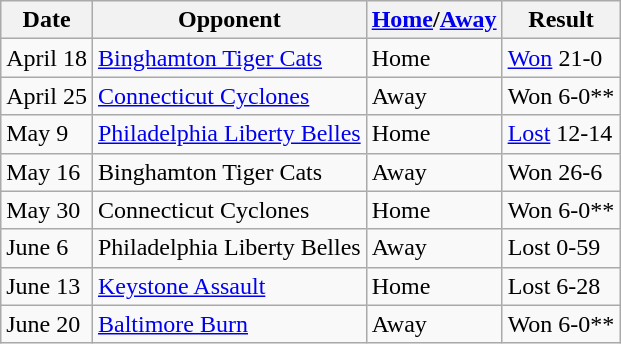<table class="wikitable">
<tr>
<th>Date</th>
<th>Opponent</th>
<th><a href='#'>Home</a>/<a href='#'>Away</a></th>
<th>Result</th>
</tr>
<tr>
<td>April 18</td>
<td><a href='#'>Binghamton Tiger Cats</a></td>
<td>Home</td>
<td><a href='#'>Won</a> 21-0</td>
</tr>
<tr>
<td>April 25</td>
<td><a href='#'>Connecticut Cyclones</a></td>
<td>Away</td>
<td>Won 6-0**</td>
</tr>
<tr>
<td>May 9</td>
<td><a href='#'>Philadelphia Liberty Belles</a></td>
<td>Home</td>
<td><a href='#'>Lost</a> 12-14</td>
</tr>
<tr>
<td>May 16</td>
<td>Binghamton Tiger Cats</td>
<td>Away</td>
<td>Won 26-6</td>
</tr>
<tr>
<td>May 30</td>
<td>Connecticut Cyclones</td>
<td>Home</td>
<td>Won 6-0**</td>
</tr>
<tr>
<td>June 6</td>
<td>Philadelphia Liberty Belles</td>
<td>Away</td>
<td>Lost 0-59</td>
</tr>
<tr>
<td>June 13</td>
<td><a href='#'>Keystone Assault</a></td>
<td>Home</td>
<td>Lost 6-28</td>
</tr>
<tr>
<td>June 20</td>
<td><a href='#'>Baltimore Burn</a></td>
<td>Away</td>
<td>Won 6-0**</td>
</tr>
</table>
